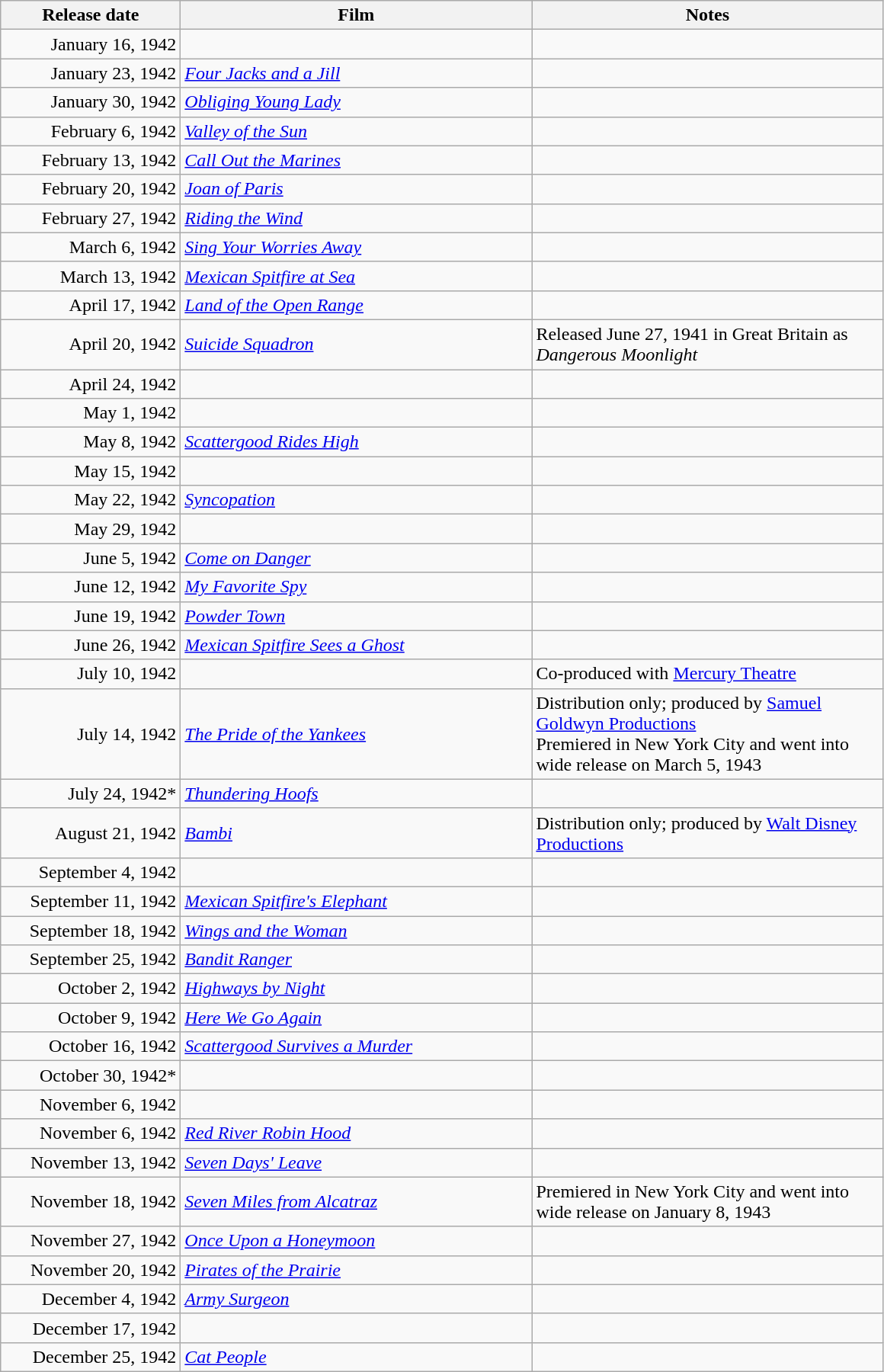<table class="wikitable sortable plainrowheaders">
<tr>
<th scope="col" style="width:150px">Release date</th>
<th scope="col" style="width:300px">Film</th>
<th scope="col" style="width:300px" class="unsortable">Notes</th>
</tr>
<tr>
<td style="text-align:right;">January 16, 1942</td>
<td><em></em></td>
<td></td>
</tr>
<tr>
<td style="text-align:right;">January 23, 1942</td>
<td><em><a href='#'>Four Jacks and a Jill</a></em></td>
<td></td>
</tr>
<tr>
<td style="text-align:right;">January 30, 1942</td>
<td><em><a href='#'>Obliging Young Lady</a></em></td>
<td></td>
</tr>
<tr>
<td style="text-align:right;">February 6, 1942</td>
<td><em><a href='#'>Valley of the Sun</a></em></td>
<td></td>
</tr>
<tr>
<td style="text-align:right;">February 13, 1942</td>
<td><em><a href='#'>Call Out the Marines</a></em></td>
<td></td>
</tr>
<tr>
<td style="text-align:right;">February 20, 1942</td>
<td><em><a href='#'>Joan of Paris</a></em></td>
<td></td>
</tr>
<tr>
<td style="text-align:right;">February 27, 1942</td>
<td><em><a href='#'>Riding the Wind</a></em></td>
<td></td>
</tr>
<tr>
<td style="text-align:right;">March 6, 1942</td>
<td><em><a href='#'>Sing Your Worries Away</a></em></td>
<td></td>
</tr>
<tr>
<td style="text-align:right;">March 13, 1942</td>
<td><em><a href='#'>Mexican Spitfire at Sea</a></em></td>
<td></td>
</tr>
<tr>
<td style="text-align:right;">April 17, 1942</td>
<td><em><a href='#'>Land of the Open Range</a></em></td>
<td></td>
</tr>
<tr>
<td style="text-align:right;">April 20, 1942</td>
<td><em><a href='#'>Suicide Squadron</a></em></td>
<td>Released June 27, 1941 in Great Britain as <em>Dangerous Moonlight</em></td>
</tr>
<tr>
<td style="text-align:right;">April 24, 1942</td>
<td><em></em></td>
<td></td>
</tr>
<tr>
<td style="text-align:right;">May 1, 1942</td>
<td><em></em></td>
<td></td>
</tr>
<tr>
<td style="text-align:right;">May 8, 1942</td>
<td><em><a href='#'>Scattergood Rides High</a></em></td>
<td></td>
</tr>
<tr>
<td style="text-align:right;">May 15, 1942</td>
<td><em></em></td>
<td></td>
</tr>
<tr>
<td style="text-align:right;">May 22, 1942</td>
<td><em><a href='#'>Syncopation</a></em></td>
<td></td>
</tr>
<tr>
<td style="text-align:right;">May 29, 1942</td>
<td><em></em></td>
<td></td>
</tr>
<tr>
<td style="text-align:right;">June 5, 1942</td>
<td><em><a href='#'>Come on Danger</a></em></td>
<td></td>
</tr>
<tr>
<td style="text-align:right;">June 12, 1942</td>
<td><em><a href='#'>My Favorite Spy</a></em></td>
<td></td>
</tr>
<tr>
<td style="text-align:right;">June 19, 1942</td>
<td><em><a href='#'>Powder Town</a></em></td>
<td></td>
</tr>
<tr>
<td style="text-align:right;">June 26, 1942</td>
<td><em><a href='#'>Mexican Spitfire Sees a Ghost</a></em></td>
<td></td>
</tr>
<tr>
<td style="text-align:right;">July 10, 1942</td>
<td><em></em></td>
<td>Co-produced with <a href='#'>Mercury Theatre</a></td>
</tr>
<tr>
<td style="text-align:right;">July 14, 1942</td>
<td><em><a href='#'>The Pride of the Yankees</a></em></td>
<td>Distribution only; produced by <a href='#'>Samuel Goldwyn Productions</a><br>Premiered in New York City and went into wide release on March 5, 1943</td>
</tr>
<tr>
<td style="text-align:right;">July 24, 1942*</td>
<td><em><a href='#'>Thundering Hoofs</a></em></td>
<td></td>
</tr>
<tr>
<td style="text-align:right;">August 21, 1942</td>
<td><em><a href='#'>Bambi</a></em></td>
<td>Distribution only; produced by <a href='#'>Walt Disney Productions</a></td>
</tr>
<tr>
<td style="text-align:right;">September 4, 1942</td>
<td><em></em></td>
<td></td>
</tr>
<tr>
<td style="text-align:right;">September 11, 1942</td>
<td><em><a href='#'>Mexican Spitfire's Elephant</a></em></td>
<td></td>
</tr>
<tr>
<td style="text-align:right;">September 18, 1942</td>
<td><em><a href='#'>Wings and the Woman</a></em></td>
<td></td>
</tr>
<tr>
<td style="text-align:right;">September 25, 1942</td>
<td><em><a href='#'>Bandit Ranger</a></em></td>
<td></td>
</tr>
<tr>
<td style="text-align:right;">October 2, 1942</td>
<td><em><a href='#'>Highways by Night</a></em></td>
<td></td>
</tr>
<tr>
<td style="text-align:right;">October 9, 1942</td>
<td><em><a href='#'>Here We Go Again</a></em></td>
<td></td>
</tr>
<tr>
<td style="text-align:right;">October 16, 1942</td>
<td><em><a href='#'>Scattergood Survives a Murder</a></em></td>
<td></td>
</tr>
<tr>
<td style="text-align:right;">October 30, 1942*</td>
<td><em></em></td>
<td></td>
</tr>
<tr>
<td style="text-align:right;">November 6, 1942</td>
<td><em></em></td>
<td></td>
</tr>
<tr>
<td style="text-align:right;">November 6, 1942</td>
<td><em><a href='#'>Red River Robin Hood</a></em></td>
<td></td>
</tr>
<tr>
<td style="text-align:right;">November 13, 1942</td>
<td><em><a href='#'>Seven Days' Leave</a></em></td>
<td></td>
</tr>
<tr>
<td style="text-align:right;">November 18, 1942</td>
<td><em><a href='#'>Seven Miles from Alcatraz</a></em></td>
<td>Premiered in New York City and went into wide release on January 8, 1943</td>
</tr>
<tr>
<td style="text-align:right;">November 27, 1942</td>
<td><em><a href='#'>Once Upon a Honeymoon</a></em></td>
<td></td>
</tr>
<tr>
<td style="text-align:right;">November 20, 1942</td>
<td><em><a href='#'>Pirates of the Prairie</a></em></td>
<td></td>
</tr>
<tr>
<td style="text-align:right;">December 4, 1942</td>
<td><em><a href='#'>Army Surgeon</a></em></td>
<td></td>
</tr>
<tr>
<td style="text-align:right;">December 17, 1942</td>
<td><em></em></td>
<td></td>
</tr>
<tr>
<td style="text-align:right;">December 25, 1942</td>
<td><em><a href='#'>Cat People</a></em></td>
<td></td>
</tr>
</table>
